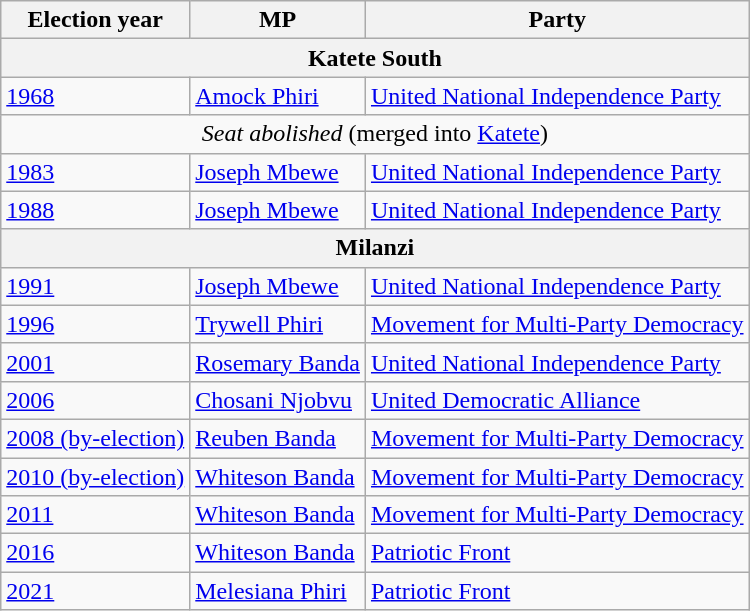<table class=wikitable>
<tr>
<th>Election year</th>
<th>MP</th>
<th>Party</th>
</tr>
<tr>
<th colspan=3>Katete South</th>
</tr>
<tr>
<td><a href='#'>1968</a></td>
<td><a href='#'>Amock Phiri</a></td>
<td><a href='#'>United National Independence Party</a></td>
</tr>
<tr>
<td colspan=3 align=center><em>Seat abolished</em> (merged into <a href='#'>Katete</a>)</td>
</tr>
<tr>
<td><a href='#'>1983</a></td>
<td><a href='#'>Joseph Mbewe</a></td>
<td><a href='#'>United National Independence Party</a></td>
</tr>
<tr>
<td><a href='#'>1988</a></td>
<td><a href='#'>Joseph Mbewe</a></td>
<td><a href='#'>United National Independence Party</a></td>
</tr>
<tr>
<th colspan=3>Milanzi</th>
</tr>
<tr>
<td><a href='#'>1991</a></td>
<td><a href='#'>Joseph Mbewe</a></td>
<td><a href='#'>United National Independence Party</a></td>
</tr>
<tr>
<td><a href='#'>1996</a></td>
<td><a href='#'>Trywell Phiri</a></td>
<td><a href='#'>Movement for Multi-Party Democracy</a></td>
</tr>
<tr>
<td><a href='#'>2001</a></td>
<td><a href='#'>Rosemary Banda</a></td>
<td><a href='#'>United National Independence Party</a></td>
</tr>
<tr>
<td><a href='#'>2006</a></td>
<td><a href='#'>Chosani Njobvu</a></td>
<td><a href='#'>United Democratic Alliance</a></td>
</tr>
<tr>
<td><a href='#'>2008 (by-election)</a></td>
<td><a href='#'>Reuben Banda</a></td>
<td><a href='#'>Movement for Multi-Party Democracy</a></td>
</tr>
<tr>
<td><a href='#'>2010 (by-election)</a></td>
<td><a href='#'>Whiteson Banda</a></td>
<td><a href='#'>Movement for Multi-Party Democracy</a></td>
</tr>
<tr>
<td><a href='#'>2011</a></td>
<td><a href='#'>Whiteson Banda</a></td>
<td><a href='#'>Movement for Multi-Party Democracy</a></td>
</tr>
<tr>
<td><a href='#'>2016</a></td>
<td><a href='#'>Whiteson Banda</a></td>
<td><a href='#'>Patriotic Front</a></td>
</tr>
<tr>
<td><a href='#'>2021</a></td>
<td><a href='#'>Melesiana Phiri</a></td>
<td><a href='#'>Patriotic Front</a></td>
</tr>
</table>
